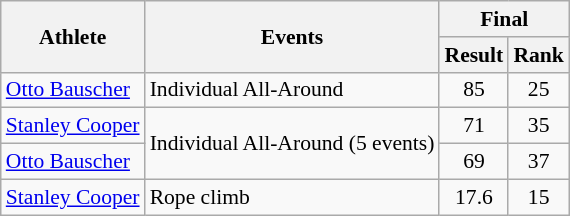<table class=wikitable style="font-size:90%">
<tr>
<th rowspan="2">Athlete</th>
<th rowspan="2">Events</th>
<th colspan="2">Final</th>
</tr>
<tr>
<th>Result</th>
<th>Rank</th>
</tr>
<tr>
<td><a href='#'>Otto Bauscher</a></td>
<td>Individual All-Around</td>
<td align="center">85</td>
<td align="center">25</td>
</tr>
<tr>
<td><a href='#'>Stanley Cooper</a></td>
<td rowspan=2>Individual All-Around (5 events)</td>
<td align="center">71</td>
<td align="center">35</td>
</tr>
<tr>
<td><a href='#'>Otto Bauscher</a></td>
<td align="center">69</td>
<td align="center">37</td>
</tr>
<tr>
<td><a href='#'>Stanley Cooper</a></td>
<td>Rope climb</td>
<td align="center">17.6</td>
<td align="center">15</td>
</tr>
</table>
